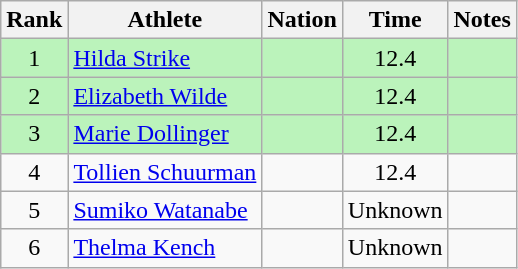<table class="wikitable sortable" style="text-align:center">
<tr>
<th>Rank</th>
<th>Athlete</th>
<th>Nation</th>
<th>Time</th>
<th>Notes</th>
</tr>
<tr bgcolor=bbf3bb>
<td>1</td>
<td align=left><a href='#'>Hilda Strike</a></td>
<td align=left></td>
<td>12.4</td>
<td></td>
</tr>
<tr bgcolor=bbf3bb>
<td>2</td>
<td align=left><a href='#'>Elizabeth Wilde</a></td>
<td align=left></td>
<td>12.4</td>
<td></td>
</tr>
<tr bgcolor=bbf3bb>
<td>3</td>
<td align=left><a href='#'>Marie Dollinger</a></td>
<td align=left></td>
<td>12.4</td>
<td></td>
</tr>
<tr>
<td>4</td>
<td align=left><a href='#'>Tollien Schuurman</a></td>
<td align=left></td>
<td>12.4</td>
<td></td>
</tr>
<tr>
<td>5</td>
<td align=left><a href='#'>Sumiko Watanabe</a></td>
<td align=left></td>
<td>Unknown</td>
<td></td>
</tr>
<tr>
<td>6</td>
<td align=left><a href='#'>Thelma Kench</a></td>
<td align=left></td>
<td>Unknown</td>
<td></td>
</tr>
</table>
